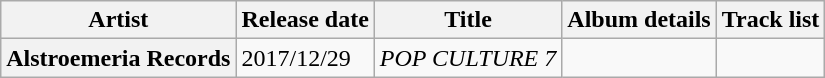<table class="wikitable">
<tr>
<th>Artist</th>
<th>Release date</th>
<th>Title</th>
<th>Album details</th>
<th>Track list</th>
</tr>
<tr>
<th>Alstroemeria Records</th>
<td>2017/12/29</td>
<td><em>POP CULTURE 7</em></td>
<td><br></td>
<td><br></td>
</tr>
</table>
